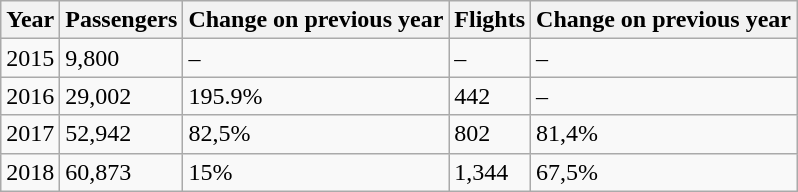<table class="wikitable">
<tr>
<th>Year</th>
<th>Passengers</th>
<th>Change on previous year</th>
<th>Flights</th>
<th>Change on previous year</th>
</tr>
<tr>
<td>2015</td>
<td>9,800</td>
<td>–</td>
<td>–</td>
<td>–</td>
</tr>
<tr>
<td>2016</td>
<td>29,002</td>
<td>195.9%</td>
<td>442</td>
<td>–</td>
</tr>
<tr>
<td>2017</td>
<td>52,942</td>
<td>82,5%</td>
<td>802</td>
<td>81,4%</td>
</tr>
<tr>
<td>2018</td>
<td>60,873</td>
<td>15%</td>
<td>1,344</td>
<td>67,5%</td>
</tr>
</table>
